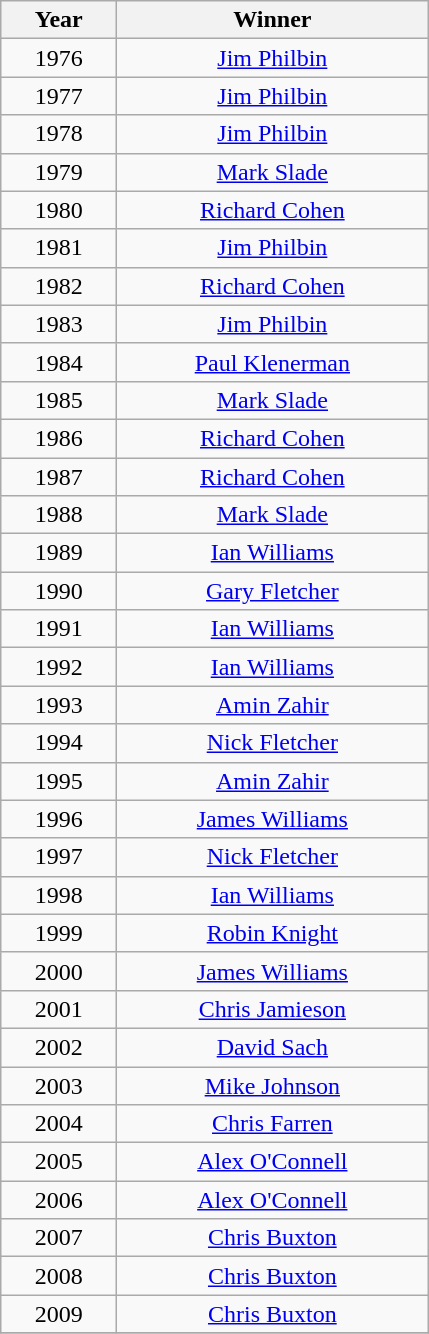<table class="wikitable" style="text-align:center">
<tr>
<th width=70>Year</th>
<th width=200>Winner</th>
</tr>
<tr>
<td>1976</td>
<td><a href='#'>Jim Philbin</a></td>
</tr>
<tr>
<td>1977</td>
<td><a href='#'>Jim Philbin</a></td>
</tr>
<tr>
<td>1978</td>
<td><a href='#'>Jim Philbin</a></td>
</tr>
<tr>
<td>1979</td>
<td><a href='#'>Mark Slade</a></td>
</tr>
<tr>
<td>1980</td>
<td><a href='#'>Richard Cohen</a></td>
</tr>
<tr>
<td>1981</td>
<td><a href='#'>Jim Philbin</a></td>
</tr>
<tr>
<td>1982</td>
<td><a href='#'>Richard Cohen</a></td>
</tr>
<tr>
<td>1983</td>
<td><a href='#'>Jim Philbin</a></td>
</tr>
<tr>
<td>1984</td>
<td><a href='#'>Paul Klenerman</a></td>
</tr>
<tr>
<td>1985</td>
<td><a href='#'>Mark Slade</a></td>
</tr>
<tr>
<td>1986</td>
<td><a href='#'>Richard Cohen</a></td>
</tr>
<tr>
<td>1987</td>
<td><a href='#'>Richard Cohen</a></td>
</tr>
<tr>
<td>1988</td>
<td><a href='#'>Mark Slade</a></td>
</tr>
<tr>
<td>1989</td>
<td><a href='#'>Ian Williams</a></td>
</tr>
<tr>
<td>1990</td>
<td><a href='#'>Gary Fletcher</a></td>
</tr>
<tr>
<td>1991</td>
<td><a href='#'>Ian Williams</a></td>
</tr>
<tr>
<td>1992</td>
<td><a href='#'>Ian Williams</a></td>
</tr>
<tr>
<td>1993</td>
<td><a href='#'>Amin Zahir</a></td>
</tr>
<tr>
<td>1994</td>
<td><a href='#'>Nick Fletcher</a></td>
</tr>
<tr>
<td>1995</td>
<td><a href='#'>Amin Zahir</a></td>
</tr>
<tr>
<td>1996</td>
<td><a href='#'>James Williams</a></td>
</tr>
<tr>
<td>1997</td>
<td><a href='#'>Nick Fletcher</a></td>
</tr>
<tr>
<td>1998</td>
<td><a href='#'>Ian Williams</a></td>
</tr>
<tr>
<td>1999</td>
<td><a href='#'>Robin Knight</a></td>
</tr>
<tr>
<td>2000</td>
<td><a href='#'>James Williams</a></td>
</tr>
<tr>
<td>2001</td>
<td><a href='#'>Chris Jamieson</a></td>
</tr>
<tr>
<td>2002</td>
<td><a href='#'>David Sach</a></td>
</tr>
<tr>
<td>2003</td>
<td><a href='#'>Mike Johnson</a></td>
</tr>
<tr>
<td>2004</td>
<td><a href='#'>Chris Farren</a></td>
</tr>
<tr>
<td>2005</td>
<td><a href='#'>Alex O'Connell</a></td>
</tr>
<tr>
<td>2006</td>
<td><a href='#'>Alex O'Connell</a></td>
</tr>
<tr>
<td>2007</td>
<td><a href='#'>Chris Buxton</a></td>
</tr>
<tr>
<td>2008</td>
<td><a href='#'>Chris Buxton</a></td>
</tr>
<tr>
<td>2009</td>
<td><a href='#'>Chris Buxton</a></td>
</tr>
<tr>
</tr>
</table>
